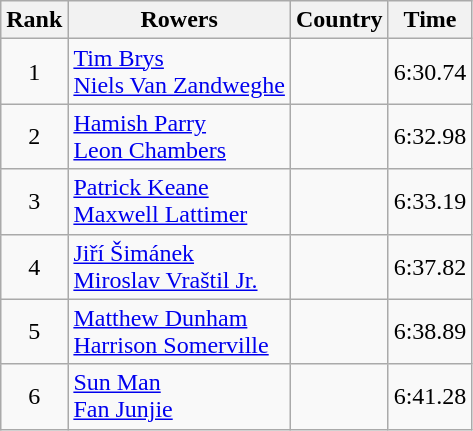<table class="wikitable" style="text-align:center">
<tr>
<th>Rank</th>
<th>Rowers</th>
<th>Country</th>
<th>Time</th>
</tr>
<tr>
<td>1</td>
<td align="left"><a href='#'>Tim Brys</a><br><a href='#'>Niels Van Zandweghe</a></td>
<td align="left"></td>
<td>6:30.74</td>
</tr>
<tr>
<td>2</td>
<td align="left"><a href='#'>Hamish Parry</a><br><a href='#'>Leon Chambers</a></td>
<td align="left"></td>
<td>6:32.98</td>
</tr>
<tr>
<td>3</td>
<td align="left"><a href='#'>Patrick Keane</a><br><a href='#'>Maxwell Lattimer</a></td>
<td align="left"></td>
<td>6:33.19</td>
</tr>
<tr>
<td>4</td>
<td align="left"><a href='#'>Jiří Šimánek</a><br><a href='#'>Miroslav Vraštil Jr.</a></td>
<td align="left"></td>
<td>6:37.82</td>
</tr>
<tr>
<td>5</td>
<td align="left"><a href='#'>Matthew Dunham</a><br><a href='#'>Harrison Somerville</a></td>
<td align="left"></td>
<td>6:38.89</td>
</tr>
<tr>
<td>6</td>
<td align="left"><a href='#'>Sun Man</a><br><a href='#'>Fan Junjie</a></td>
<td align="left"></td>
<td>6:41.28</td>
</tr>
</table>
